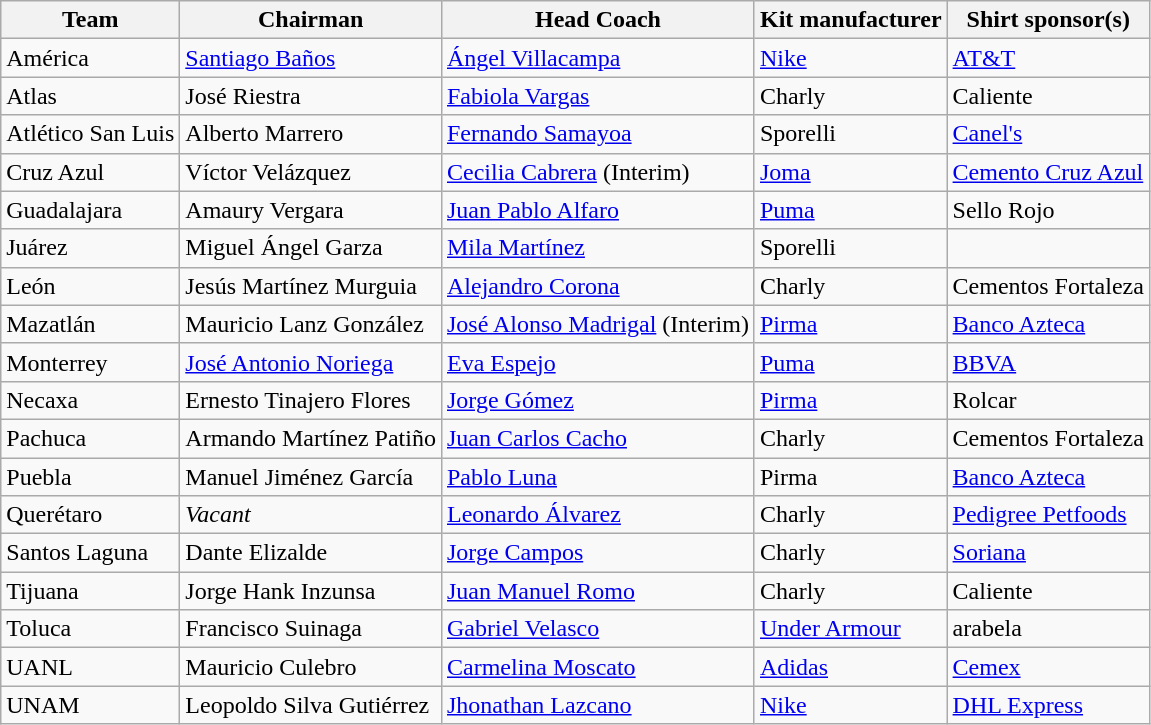<table class="wikitable sortable" style="text-align: left;">
<tr>
<th>Team</th>
<th>Chairman</th>
<th>Head Coach</th>
<th>Kit manufacturer</th>
<th>Shirt sponsor(s)</th>
</tr>
<tr>
<td>América</td>
<td><a href='#'>Santiago Baños</a></td>
<td> <a href='#'>Ángel Villacampa</a></td>
<td><a href='#'>Nike</a></td>
<td><a href='#'>AT&T</a></td>
</tr>
<tr>
<td>Atlas</td>
<td>José Riestra</td>
<td> <a href='#'>Fabiola Vargas</a></td>
<td>Charly</td>
<td>Caliente</td>
</tr>
<tr>
<td>Atlético San Luis</td>
<td>Alberto Marrero</td>
<td> <a href='#'>Fernando Samayoa</a></td>
<td>Sporelli</td>
<td><a href='#'>Canel's</a></td>
</tr>
<tr>
<td>Cruz Azul</td>
<td>Víctor Velázquez</td>
<td> <a href='#'>Cecilia Cabrera</a> (Interim)</td>
<td><a href='#'>Joma</a></td>
<td><a href='#'>Cemento Cruz Azul</a></td>
</tr>
<tr>
<td>Guadalajara</td>
<td>Amaury Vergara</td>
<td> <a href='#'>Juan Pablo Alfaro</a></td>
<td><a href='#'>Puma</a></td>
<td>Sello Rojo</td>
</tr>
<tr>
<td>Juárez</td>
<td>Miguel Ángel Garza</td>
<td> <a href='#'>Mila Martínez</a></td>
<td>Sporelli</td>
<td></td>
</tr>
<tr>
<td>León</td>
<td>Jesús Martínez Murguia</td>
<td> <a href='#'>Alejandro Corona</a></td>
<td>Charly</td>
<td>Cementos Fortaleza</td>
</tr>
<tr>
<td>Mazatlán</td>
<td>Mauricio Lanz González</td>
<td> <a href='#'>José Alonso Madrigal</a> (Interim)</td>
<td><a href='#'>Pirma</a></td>
<td><a href='#'>Banco Azteca</a></td>
</tr>
<tr>
<td>Monterrey</td>
<td><a href='#'>José Antonio Noriega</a></td>
<td> <a href='#'>Eva Espejo</a></td>
<td><a href='#'>Puma</a></td>
<td><a href='#'>BBVA</a></td>
</tr>
<tr>
<td>Necaxa</td>
<td>Ernesto Tinajero Flores</td>
<td> <a href='#'>Jorge Gómez</a></td>
<td><a href='#'>Pirma</a></td>
<td>Rolcar</td>
</tr>
<tr>
<td>Pachuca</td>
<td>Armando Martínez Patiño</td>
<td> <a href='#'>Juan Carlos Cacho</a></td>
<td>Charly</td>
<td>Cementos Fortaleza</td>
</tr>
<tr>
<td>Puebla</td>
<td>Manuel Jiménez García</td>
<td> <a href='#'>Pablo Luna</a></td>
<td>Pirma</td>
<td><a href='#'>Banco Azteca</a></td>
</tr>
<tr>
<td>Querétaro</td>
<td><em>Vacant</em></td>
<td> <a href='#'>Leonardo Álvarez</a></td>
<td>Charly</td>
<td><a href='#'>Pedigree Petfoods</a></td>
</tr>
<tr>
<td>Santos Laguna</td>
<td>Dante Elizalde</td>
<td> <a href='#'>Jorge Campos</a></td>
<td>Charly</td>
<td><a href='#'>Soriana</a></td>
</tr>
<tr>
<td>Tijuana</td>
<td>Jorge Hank Inzunsa</td>
<td> <a href='#'>Juan Manuel Romo</a></td>
<td>Charly</td>
<td>Caliente</td>
</tr>
<tr>
<td>Toluca</td>
<td>Francisco Suinaga</td>
<td> <a href='#'>Gabriel Velasco</a></td>
<td><a href='#'>Under Armour</a></td>
<td>arabela</td>
</tr>
<tr>
<td>UANL</td>
<td>Mauricio Culebro</td>
<td> <a href='#'>Carmelina Moscato</a></td>
<td><a href='#'>Adidas</a></td>
<td><a href='#'>Cemex</a></td>
</tr>
<tr>
<td>UNAM</td>
<td>Leopoldo Silva Gutiérrez</td>
<td> <a href='#'>Jhonathan Lazcano</a></td>
<td><a href='#'>Nike</a></td>
<td><a href='#'>DHL Express</a></td>
</tr>
</table>
